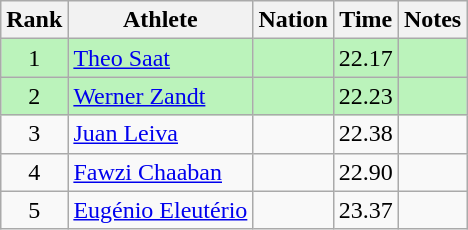<table class="wikitable sortable" style="text-align:center">
<tr>
<th>Rank</th>
<th>Athlete</th>
<th>Nation</th>
<th>Time</th>
<th>Notes</th>
</tr>
<tr bgcolor=bbf3bb>
<td>1</td>
<td align=left><a href='#'>Theo Saat</a></td>
<td align=left></td>
<td>22.17</td>
<td></td>
</tr>
<tr bgcolor=bbf3bb>
<td>2</td>
<td align=left><a href='#'>Werner Zandt</a></td>
<td align=left></td>
<td>22.23</td>
<td></td>
</tr>
<tr>
<td>3</td>
<td align=left><a href='#'>Juan Leiva</a></td>
<td align=left></td>
<td>22.38</td>
<td></td>
</tr>
<tr>
<td>4</td>
<td align=left><a href='#'>Fawzi Chaaban</a></td>
<td align=left></td>
<td>22.90</td>
<td></td>
</tr>
<tr>
<td>5</td>
<td align=left><a href='#'>Eugénio Eleutério</a></td>
<td align=left></td>
<td>23.37</td>
<td></td>
</tr>
</table>
